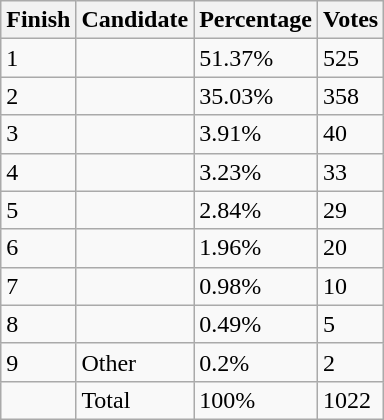<table class="wikitable sortable">
<tr>
<th>Finish</th>
<th>Candidate</th>
<th>Percentage</th>
<th>Votes</th>
</tr>
<tr>
<td>1</td>
<td></td>
<td>51.37%</td>
<td>525</td>
</tr>
<tr>
<td>2</td>
<td></td>
<td>35.03%</td>
<td>358</td>
</tr>
<tr>
<td>3</td>
<td></td>
<td>3.91%</td>
<td>40</td>
</tr>
<tr>
<td>4</td>
<td></td>
<td>3.23%</td>
<td>33</td>
</tr>
<tr>
<td>5</td>
<td></td>
<td>2.84%</td>
<td>29</td>
</tr>
<tr>
<td>6</td>
<td></td>
<td>1.96%</td>
<td>20</td>
</tr>
<tr>
<td>7</td>
<td></td>
<td>0.98%</td>
<td>10</td>
</tr>
<tr>
<td>8</td>
<td></td>
<td>0.49%</td>
<td>5</td>
</tr>
<tr>
<td>9</td>
<td sortname>Other</td>
<td>0.2%</td>
<td>2</td>
</tr>
<tr>
<td></td>
<td>Total</td>
<td>100%</td>
<td>1022</td>
</tr>
</table>
